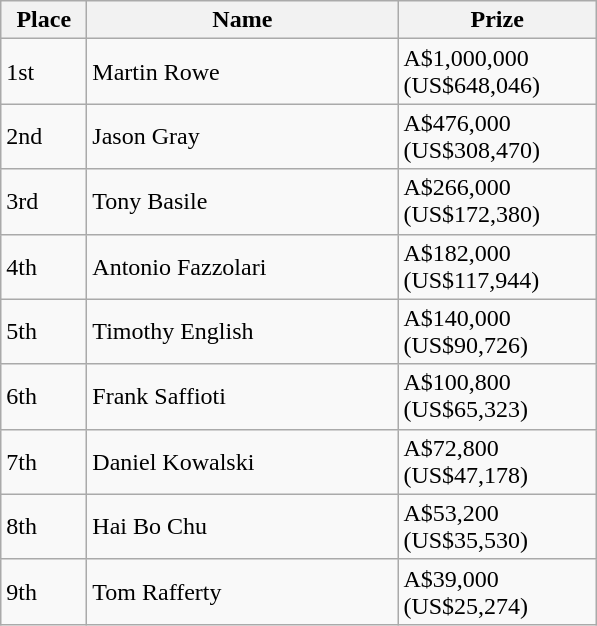<table class="wikitable">
<tr>
<th width="50">Place</th>
<th width="200">Name</th>
<th width="125">Prize</th>
</tr>
<tr>
<td>1st</td>
<td> Martin Rowe</td>
<td>A$1,000,000 (US$648,046)</td>
</tr>
<tr>
<td>2nd</td>
<td> Jason Gray</td>
<td>A$476,000 (US$308,470)</td>
</tr>
<tr>
<td>3rd</td>
<td> Tony Basile</td>
<td>A$266,000 (US$172,380)</td>
</tr>
<tr>
<td>4th</td>
<td> Antonio Fazzolari</td>
<td>A$182,000 (US$117,944)</td>
</tr>
<tr>
<td>5th</td>
<td> Timothy English</td>
<td>A$140,000 (US$90,726)</td>
</tr>
<tr>
<td>6th</td>
<td> Frank Saffioti</td>
<td>A$100,800 (US$65,323)</td>
</tr>
<tr>
<td>7th</td>
<td> Daniel Kowalski</td>
<td>A$72,800 (US$47,178)</td>
</tr>
<tr>
<td>8th</td>
<td> Hai Bo Chu</td>
<td>A$53,200 (US$35,530)</td>
</tr>
<tr>
<td>9th</td>
<td> Tom Rafferty</td>
<td>A$39,000 (US$25,274)</td>
</tr>
</table>
